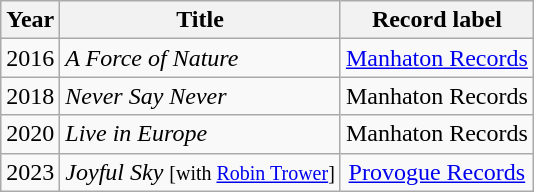<table class="wikitable sortable">
<tr>
<th>Year</th>
<th>Title</th>
<th>Record label</th>
</tr>
<tr>
<td>2016</td>
<td><em>A Force of Nature</em></td>
<td style="text-align:center;"><a href='#'>Manhaton Records</a></td>
</tr>
<tr>
<td>2018</td>
<td><em>Never Say Never</em></td>
<td style="text-align:center;">Manhaton Records</td>
</tr>
<tr>
<td>2020</td>
<td><em>Live in Europe</em></td>
<td style="text-align:center;">Manhaton Records</td>
</tr>
<tr>
<td>2023</td>
<td><em>Joyful Sky</em> <small>[with <a href='#'>Robin Trower</a>]</small></td>
<td style="text-align:center;"><a href='#'>Provogue Records</a></td>
</tr>
</table>
